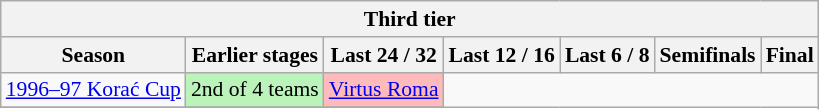<table class="wikitable" style="font-size:90%">
<tr>
<th colspan=7>Third tier</th>
</tr>
<tr>
<th>Season</th>
<th>Earlier stages</th>
<th>Last 24 / 32</th>
<th>Last 12 / 16</th>
<th>Last 6 / 8</th>
<th>Semifinals</th>
<th>Final</th>
</tr>
<tr>
<td><a href='#'>1996–97 Korać Cup</a></td>
<td bgcolor=#BBF3BB>2nd of 4 teams</td>
<td bgcolor=#FFBBBB> <a href='#'>Virtus Roma</a></td>
</tr>
<tr>
</tr>
</table>
